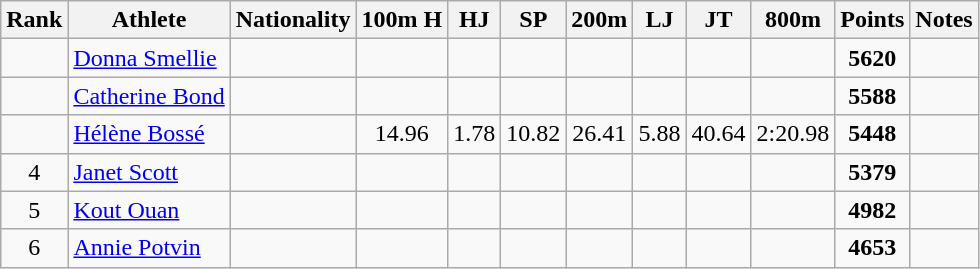<table class="wikitable sortable" style=" text-align:center;">
<tr>
<th>Rank</th>
<th>Athlete</th>
<th>Nationality</th>
<th>100m H</th>
<th>HJ</th>
<th>SP</th>
<th>200m</th>
<th>LJ</th>
<th>JT</th>
<th>800m</th>
<th>Points</th>
<th>Notes</th>
</tr>
<tr>
<td></td>
<td align=left><a href='#'>Donna Smellie</a></td>
<td align=left></td>
<td></td>
<td></td>
<td></td>
<td></td>
<td></td>
<td></td>
<td></td>
<td><strong>5620</strong></td>
<td></td>
</tr>
<tr>
<td></td>
<td align=left><a href='#'>Catherine Bond</a></td>
<td align=left></td>
<td></td>
<td></td>
<td></td>
<td></td>
<td></td>
<td></td>
<td></td>
<td><strong>5588</strong></td>
<td></td>
</tr>
<tr>
<td></td>
<td align=left><a href='#'>Hélène Bossé</a></td>
<td align=left></td>
<td>14.96</td>
<td>1.78</td>
<td>10.82</td>
<td>26.41</td>
<td>5.88</td>
<td>40.64</td>
<td>2:20.98</td>
<td><strong>5448</strong></td>
<td></td>
</tr>
<tr>
<td>4</td>
<td align=left><a href='#'>Janet Scott</a></td>
<td align=left></td>
<td></td>
<td></td>
<td></td>
<td></td>
<td></td>
<td></td>
<td></td>
<td><strong>5379</strong></td>
<td></td>
</tr>
<tr>
<td>5</td>
<td align=left><a href='#'>Kout Ouan</a></td>
<td align=left></td>
<td></td>
<td></td>
<td></td>
<td></td>
<td></td>
<td></td>
<td></td>
<td><strong>4982</strong></td>
<td></td>
</tr>
<tr>
<td>6</td>
<td align=left><a href='#'>Annie Potvin</a></td>
<td align=left></td>
<td></td>
<td></td>
<td></td>
<td></td>
<td></td>
<td></td>
<td></td>
<td><strong>4653</strong></td>
<td></td>
</tr>
</table>
